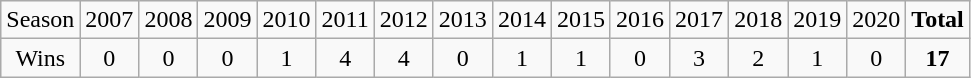<table class="wikitable">
<tr>
<td>Season</td>
<td>2007</td>
<td>2008</td>
<td>2009</td>
<td>2010</td>
<td>2011</td>
<td>2012</td>
<td>2013</td>
<td>2014</td>
<td>2015</td>
<td>2016</td>
<td>2017</td>
<td>2018</td>
<td>2019</td>
<td>2020</td>
<td><strong>Total</strong></td>
</tr>
<tr align=center>
<td>Wins</td>
<td>0</td>
<td>0</td>
<td>0</td>
<td>1</td>
<td>4</td>
<td>4</td>
<td>0</td>
<td>1</td>
<td>1</td>
<td>0</td>
<td>3</td>
<td>2</td>
<td>1</td>
<td>0</td>
<td><strong>17</strong></td>
</tr>
</table>
